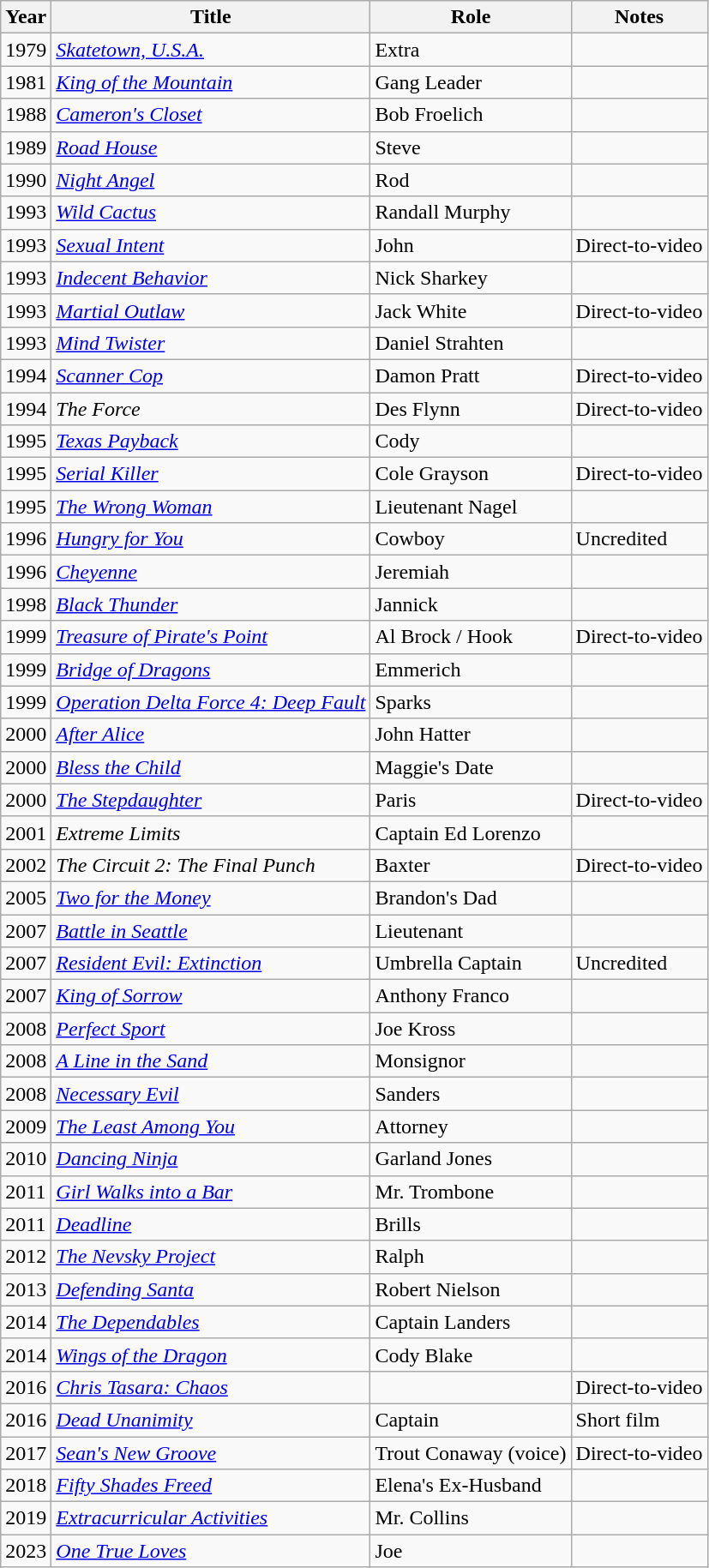<table class="wikitable sortable">
<tr>
<th>Year</th>
<th>Title</th>
<th>Role</th>
<th class="unsortable">Notes</th>
</tr>
<tr>
<td>1979</td>
<td><em><a href='#'>Skatetown, U.S.A.</a></em></td>
<td>Extra</td>
<td></td>
</tr>
<tr>
<td>1981</td>
<td><em><a href='#'>King of the Mountain</a></em></td>
<td>Gang Leader</td>
<td></td>
</tr>
<tr>
<td>1988</td>
<td><em><a href='#'>Cameron's Closet</a></em></td>
<td>Bob Froelich</td>
<td></td>
</tr>
<tr>
<td>1989</td>
<td><em><a href='#'>Road House</a></em></td>
<td>Steve</td>
<td></td>
</tr>
<tr>
<td>1990</td>
<td><em><a href='#'>Night Angel</a></em></td>
<td>Rod</td>
<td></td>
</tr>
<tr>
<td>1993</td>
<td><em><a href='#'>Wild Cactus</a></em></td>
<td>Randall Murphy</td>
<td></td>
</tr>
<tr>
<td>1993</td>
<td><em><a href='#'>Sexual Intent</a></em></td>
<td>John</td>
<td>Direct-to-video</td>
</tr>
<tr>
<td>1993</td>
<td><em><a href='#'>Indecent Behavior</a></em></td>
<td>Nick Sharkey</td>
<td></td>
</tr>
<tr>
<td>1993</td>
<td><em><a href='#'>Martial Outlaw</a></em></td>
<td>Jack White</td>
<td>Direct-to-video</td>
</tr>
<tr>
<td>1993</td>
<td><em><a href='#'>Mind Twister</a></em></td>
<td>Daniel Strahten</td>
<td></td>
</tr>
<tr>
<td>1994</td>
<td><em><a href='#'>Scanner Cop</a></em></td>
<td>Damon Pratt</td>
<td>Direct-to-video</td>
</tr>
<tr>
<td>1994</td>
<td data-sort-value="Force, The"><em>The Force</em></td>
<td>Des Flynn</td>
<td>Direct-to-video</td>
</tr>
<tr>
<td>1995</td>
<td><em><a href='#'>Texas Payback</a></em></td>
<td>Cody</td>
<td></td>
</tr>
<tr>
<td>1995</td>
<td><em><a href='#'>Serial Killer</a></em></td>
<td>Cole Grayson</td>
<td>Direct-to-video</td>
</tr>
<tr>
<td>1995</td>
<td data-sort-value="Wrong Woman, The"><em><a href='#'>The Wrong Woman</a></em></td>
<td>Lieutenant Nagel</td>
<td></td>
</tr>
<tr>
<td>1996</td>
<td><em><a href='#'>Hungry for You</a></em></td>
<td>Cowboy</td>
<td>Uncredited</td>
</tr>
<tr>
<td>1996</td>
<td><em><a href='#'>Cheyenne</a></em></td>
<td>Jeremiah</td>
<td></td>
</tr>
<tr>
<td>1998</td>
<td><em><a href='#'>Black Thunder</a></em></td>
<td>Jannick</td>
<td></td>
</tr>
<tr>
<td>1999</td>
<td><em><a href='#'>Treasure of Pirate's Point</a></em></td>
<td>Al Brock / Hook</td>
<td>Direct-to-video</td>
</tr>
<tr>
<td>1999</td>
<td><em><a href='#'>Bridge of Dragons</a></em></td>
<td>Emmerich</td>
<td></td>
</tr>
<tr>
<td>1999</td>
<td><em><a href='#'>Operation Delta Force 4: Deep Fault</a></em></td>
<td>Sparks</td>
<td></td>
</tr>
<tr>
<td>2000</td>
<td><em><a href='#'>After Alice</a></em></td>
<td>John Hatter</td>
<td></td>
</tr>
<tr>
<td>2000</td>
<td><em><a href='#'>Bless the Child</a></em></td>
<td>Maggie's Date</td>
<td></td>
</tr>
<tr>
<td>2000</td>
<td data-sort-value="Stepdaughter, The"><em><a href='#'>The Stepdaughter</a></em></td>
<td>Paris</td>
<td>Direct-to-video</td>
</tr>
<tr>
<td>2001</td>
<td><em>Extreme Limits</em></td>
<td>Captain Ed Lorenzo</td>
<td></td>
</tr>
<tr>
<td>2002</td>
<td data-sort-value="Circuit 2: The Final Punch, The"><em>The Circuit 2: The Final Punch</em></td>
<td>Baxter</td>
<td>Direct-to-video</td>
</tr>
<tr>
<td>2005</td>
<td><em><a href='#'>Two for the Money</a></em></td>
<td>Brandon's Dad</td>
<td></td>
</tr>
<tr>
<td>2007</td>
<td><em><a href='#'>Battle in Seattle</a></em></td>
<td>Lieutenant</td>
<td></td>
</tr>
<tr>
<td>2007</td>
<td><em><a href='#'>Resident Evil: Extinction</a></em></td>
<td>Umbrella Captain</td>
<td>Uncredited</td>
</tr>
<tr>
<td>2007</td>
<td><em><a href='#'>King of Sorrow</a></em></td>
<td>Anthony Franco</td>
<td></td>
</tr>
<tr>
<td>2008</td>
<td><em><a href='#'>Perfect Sport</a></em></td>
<td>Joe Kross</td>
<td></td>
</tr>
<tr>
<td>2008</td>
<td data-sort-value="Line in the Sand, A"><em><a href='#'>A Line in the Sand</a></em></td>
<td>Monsignor</td>
<td></td>
</tr>
<tr>
<td>2008</td>
<td><em><a href='#'>Necessary Evil</a></em></td>
<td>Sanders</td>
<td></td>
</tr>
<tr>
<td>2009</td>
<td data-sort-value="Least Among You, The"><em><a href='#'>The Least Among You</a></em></td>
<td>Attorney</td>
<td></td>
</tr>
<tr>
<td>2010</td>
<td><em><a href='#'>Dancing Ninja</a></em></td>
<td>Garland Jones</td>
<td></td>
</tr>
<tr>
<td>2011</td>
<td><em><a href='#'>Girl Walks into a Bar</a></em></td>
<td>Mr. Trombone</td>
<td></td>
</tr>
<tr>
<td>2011</td>
<td><em><a href='#'>Deadline</a></em></td>
<td>Brills</td>
<td></td>
</tr>
<tr>
<td>2012</td>
<td data-sort-value="Nevsky Project, The"><em><a href='#'>The Nevsky Project</a></em></td>
<td>Ralph</td>
<td></td>
</tr>
<tr>
<td>2013</td>
<td><em><a href='#'>Defending Santa</a></em></td>
<td>Robert Nielson</td>
<td></td>
</tr>
<tr>
<td>2014</td>
<td data-sort-value="Dependables, The"><em><a href='#'>The Dependables</a></em></td>
<td>Captain Landers</td>
<td></td>
</tr>
<tr>
<td>2014</td>
<td><em><a href='#'>Wings of the Dragon</a></em></td>
<td>Cody Blake</td>
<td></td>
</tr>
<tr>
<td>2016</td>
<td><em><a href='#'>Chris Tasara: Chaos</a></em></td>
<td></td>
<td>Direct-to-video</td>
</tr>
<tr>
<td>2016</td>
<td><em><a href='#'>Dead Unanimity</a></em></td>
<td>Captain</td>
<td>Short film</td>
</tr>
<tr>
<td>2017</td>
<td><em><a href='#'>Sean's New Groove</a></em></td>
<td>Trout Conaway (voice)</td>
<td>Direct-to-video</td>
</tr>
<tr>
<td>2018</td>
<td><em><a href='#'>Fifty Shades Freed</a></em></td>
<td>Elena's Ex-Husband</td>
<td></td>
</tr>
<tr>
<td>2019</td>
<td><em><a href='#'>Extracurricular Activities</a></em></td>
<td>Mr. Collins</td>
<td></td>
</tr>
<tr>
<td>2023</td>
<td><em><a href='#'>One True Loves</a></em></td>
<td>Joe</td>
<td></td>
</tr>
</table>
